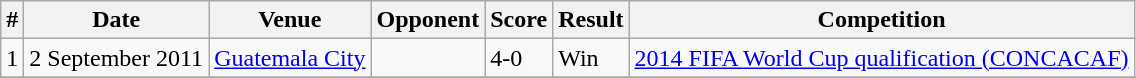<table class="wikitable">
<tr>
<th>#</th>
<th>Date</th>
<th>Venue</th>
<th>Opponent</th>
<th>Score</th>
<th>Result</th>
<th>Competition</th>
</tr>
<tr>
<td>1</td>
<td>2 September 2011</td>
<td><a href='#'>Guatemala City</a></td>
<td></td>
<td>4-0</td>
<td>Win</td>
<td><a href='#'>2014 FIFA World Cup qualification (CONCACAF)</a></td>
</tr>
<tr>
</tr>
</table>
